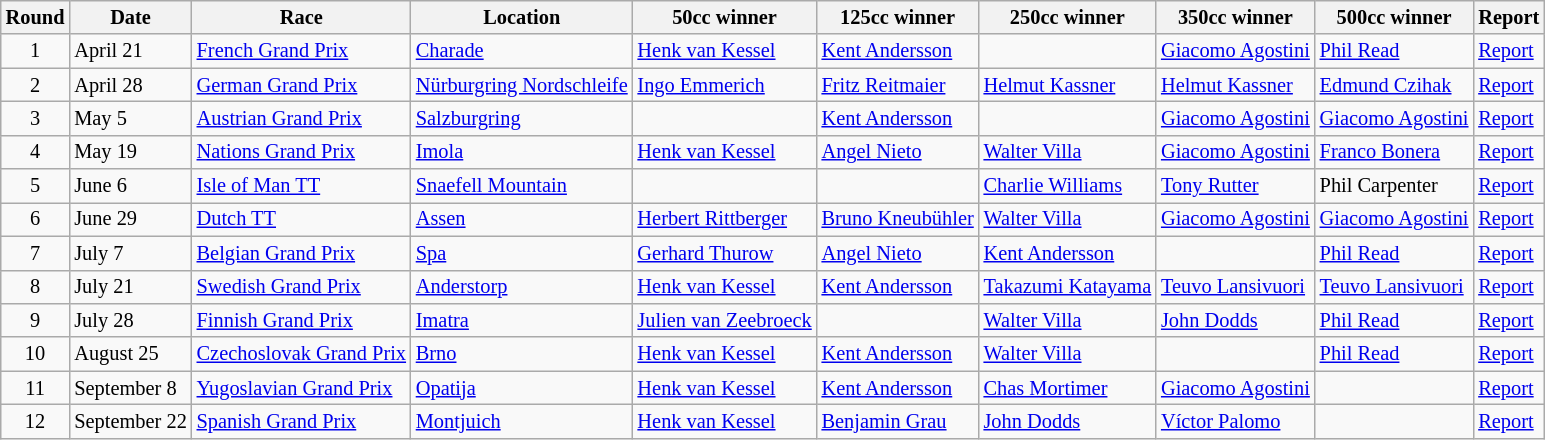<table class="wikitable" style="font-size: 85%;">
<tr>
<th>Round</th>
<th>Date</th>
<th>Race</th>
<th>Location</th>
<th>50cc winner</th>
<th>125cc winner</th>
<th>250cc winner</th>
<th>350cc winner</th>
<th>500cc winner</th>
<th>Report</th>
</tr>
<tr>
<td align="center">1</td>
<td>April 21</td>
<td> <a href='#'>French Grand Prix</a></td>
<td><a href='#'>Charade</a></td>
<td> <a href='#'>Henk van Kessel</a></td>
<td> <a href='#'>Kent Andersson</a></td>
<td></td>
<td> <a href='#'>Giacomo Agostini</a></td>
<td> <a href='#'>Phil Read</a></td>
<td><a href='#'>Report</a></td>
</tr>
<tr>
<td align="center">2</td>
<td>April 28</td>
<td> <a href='#'>German Grand Prix</a></td>
<td><a href='#'>Nürburgring Nordschleife</a></td>
<td> <a href='#'>Ingo Emmerich</a></td>
<td> <a href='#'>Fritz Reitmaier</a></td>
<td> <a href='#'>Helmut Kassner</a></td>
<td> <a href='#'>Helmut Kassner</a></td>
<td> <a href='#'>Edmund Czihak</a></td>
<td><a href='#'>Report</a></td>
</tr>
<tr>
<td align="center">3</td>
<td>May 5</td>
<td> <a href='#'>Austrian Grand Prix</a></td>
<td><a href='#'>Salzburgring</a></td>
<td></td>
<td> <a href='#'>Kent Andersson</a></td>
<td></td>
<td> <a href='#'>Giacomo Agostini</a></td>
<td> <a href='#'>Giacomo Agostini</a></td>
<td><a href='#'>Report</a></td>
</tr>
<tr>
<td align="center">4</td>
<td>May 19</td>
<td> <a href='#'>Nations Grand Prix</a></td>
<td><a href='#'>Imola</a></td>
<td> <a href='#'>Henk van Kessel</a></td>
<td> <a href='#'>Angel Nieto</a></td>
<td> <a href='#'>Walter Villa</a></td>
<td> <a href='#'>Giacomo Agostini</a></td>
<td> <a href='#'>Franco Bonera</a></td>
<td><a href='#'>Report</a></td>
</tr>
<tr>
<td align="center">5</td>
<td>June 6</td>
<td> <a href='#'>Isle of Man TT</a></td>
<td><a href='#'>Snaefell Mountain</a></td>
<td></td>
<td></td>
<td> <a href='#'>Charlie Williams</a></td>
<td> <a href='#'>Tony Rutter</a></td>
<td> Phil Carpenter</td>
<td><a href='#'>Report</a></td>
</tr>
<tr>
<td align="center">6</td>
<td>June 29</td>
<td> <a href='#'>Dutch TT</a></td>
<td><a href='#'>Assen</a></td>
<td> <a href='#'>Herbert Rittberger</a></td>
<td> <a href='#'>Bruno Kneubühler</a></td>
<td> <a href='#'>Walter Villa</a></td>
<td> <a href='#'>Giacomo Agostini</a></td>
<td> <a href='#'>Giacomo Agostini</a></td>
<td><a href='#'>Report</a></td>
</tr>
<tr>
<td align="center">7</td>
<td>July 7</td>
<td> <a href='#'>Belgian Grand Prix</a></td>
<td><a href='#'>Spa</a></td>
<td> <a href='#'>Gerhard Thurow</a></td>
<td> <a href='#'>Angel Nieto</a></td>
<td> <a href='#'>Kent Andersson</a></td>
<td></td>
<td> <a href='#'>Phil Read</a></td>
<td><a href='#'>Report</a></td>
</tr>
<tr>
<td align="center">8</td>
<td>July 21</td>
<td> <a href='#'>Swedish Grand Prix</a></td>
<td><a href='#'>Anderstorp</a></td>
<td> <a href='#'>Henk van Kessel</a></td>
<td> <a href='#'>Kent Andersson</a></td>
<td> <a href='#'>Takazumi Katayama</a></td>
<td> <a href='#'>Teuvo Lansivuori</a></td>
<td> <a href='#'>Teuvo Lansivuori</a></td>
<td><a href='#'>Report</a></td>
</tr>
<tr>
<td align="center">9</td>
<td>July 28</td>
<td> <a href='#'>Finnish Grand Prix</a></td>
<td><a href='#'>Imatra</a></td>
<td> <a href='#'>Julien van Zeebroeck</a></td>
<td></td>
<td> <a href='#'>Walter Villa</a></td>
<td> <a href='#'>John Dodds</a></td>
<td> <a href='#'>Phil Read</a></td>
<td><a href='#'>Report</a></td>
</tr>
<tr>
<td align="center">10</td>
<td>August 25</td>
<td> <a href='#'>Czechoslovak Grand Prix</a></td>
<td><a href='#'>Brno</a></td>
<td> <a href='#'>Henk van Kessel</a></td>
<td> <a href='#'>Kent Andersson</a></td>
<td> <a href='#'>Walter Villa</a></td>
<td></td>
<td> <a href='#'>Phil Read</a></td>
<td><a href='#'>Report</a></td>
</tr>
<tr>
<td align="center">11</td>
<td>September 8</td>
<td> <a href='#'>Yugoslavian Grand Prix</a></td>
<td><a href='#'>Opatija</a></td>
<td> <a href='#'>Henk van Kessel</a></td>
<td> <a href='#'>Kent Andersson</a></td>
<td> <a href='#'>Chas Mortimer</a></td>
<td> <a href='#'>Giacomo Agostini</a></td>
<td></td>
<td><a href='#'>Report</a></td>
</tr>
<tr>
<td align="center">12</td>
<td>September 22</td>
<td> <a href='#'>Spanish Grand Prix</a></td>
<td><a href='#'>Montjuich</a></td>
<td> <a href='#'>Henk van Kessel</a></td>
<td> <a href='#'>Benjamin Grau</a></td>
<td> <a href='#'>John Dodds</a></td>
<td> <a href='#'>Víctor Palomo</a></td>
<td></td>
<td><a href='#'>Report</a></td>
</tr>
</table>
